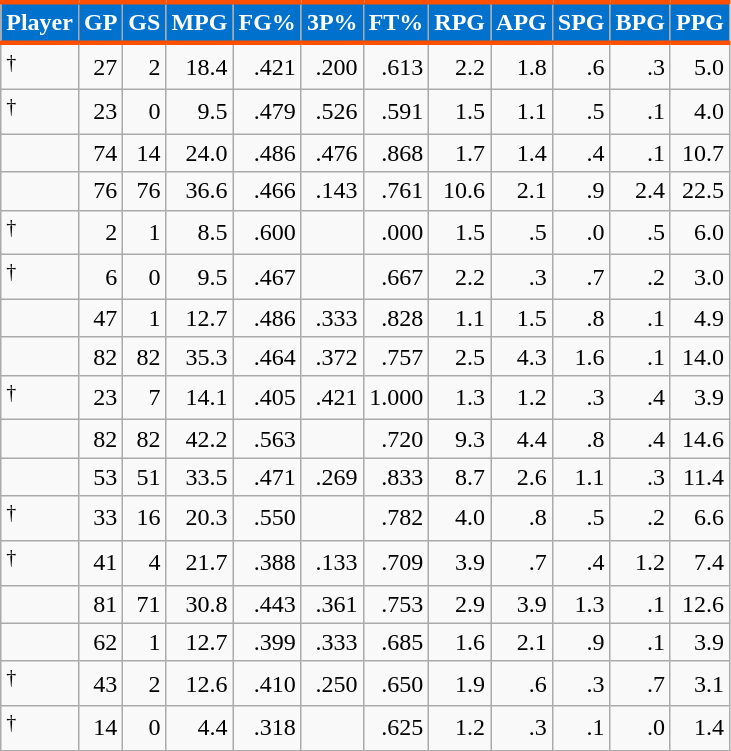<table class="wikitable sortable" style="text-align:right;">
<tr>
<th style="background:#0072CE; color:#FFFFFF; border-top:#FE5000 3px solid; border-bottom:#FE5000 3px solid;">Player</th>
<th style="background:#0072CE; color:#FFFFFF; border-top:#FE5000 3px solid; border-bottom:#FE5000 3px solid;">GP</th>
<th style="background:#0072CE; color:#FFFFFF; border-top:#FE5000 3px solid; border-bottom:#FE5000 3px solid;">GS</th>
<th style="background:#0072CE; color:#FFFFFF; border-top:#FE5000 3px solid; border-bottom:#FE5000 3px solid;">MPG</th>
<th style="background:#0072CE; color:#FFFFFF; border-top:#FE5000 3px solid; border-bottom:#FE5000 3px solid;">FG%</th>
<th style="background:#0072CE; color:#FFFFFF; border-top:#FE5000 3px solid; border-bottom:#FE5000 3px solid;">3P%</th>
<th style="background:#0072CE; color:#FFFFFF; border-top:#FE5000 3px solid; border-bottom:#FE5000 3px solid;">FT%</th>
<th style="background:#0072CE; color:#FFFFFF; border-top:#FE5000 3px solid; border-bottom:#FE5000 3px solid;">RPG</th>
<th style="background:#0072CE; color:#FFFFFF; border-top:#FE5000 3px solid; border-bottom:#FE5000 3px solid;">APG</th>
<th style="background:#0072CE; color:#FFFFFF; border-top:#FE5000 3px solid; border-bottom:#FE5000 3px solid;">SPG</th>
<th style="background:#0072CE; color:#FFFFFF; border-top:#FE5000 3px solid; border-bottom:#FE5000 3px solid;">BPG</th>
<th style="background:#0072CE; color:#FFFFFF; border-top:#FE5000 3px solid; border-bottom:#FE5000 3px solid;">PPG</th>
</tr>
<tr>
<td style="text-align:left;"><sup>†</sup></td>
<td>27</td>
<td>2</td>
<td>18.4</td>
<td>.421</td>
<td>.200</td>
<td>.613</td>
<td>2.2</td>
<td>1.8</td>
<td>.6</td>
<td>.3</td>
<td>5.0</td>
</tr>
<tr>
<td style="text-align:left;"><sup>†</sup></td>
<td>23</td>
<td>0</td>
<td>9.5</td>
<td>.479</td>
<td>.526</td>
<td>.591</td>
<td>1.5</td>
<td>1.1</td>
<td>.5</td>
<td>.1</td>
<td>4.0</td>
</tr>
<tr>
<td style="text-align:left;"></td>
<td>74</td>
<td>14</td>
<td>24.0</td>
<td>.486</td>
<td>.476</td>
<td>.868</td>
<td>1.7</td>
<td>1.4</td>
<td>.4</td>
<td>.1</td>
<td>10.7</td>
</tr>
<tr>
<td style="text-align:left;"></td>
<td>76</td>
<td>76</td>
<td>36.6</td>
<td>.466</td>
<td>.143</td>
<td>.761</td>
<td>10.6</td>
<td>2.1</td>
<td>.9</td>
<td>2.4</td>
<td>22.5</td>
</tr>
<tr>
<td style="text-align:left;"><sup>†</sup></td>
<td>2</td>
<td>1</td>
<td>8.5</td>
<td>.600</td>
<td></td>
<td>.000</td>
<td>1.5</td>
<td>.5</td>
<td>.0</td>
<td>.5</td>
<td>6.0</td>
</tr>
<tr>
<td style="text-align:left;"><sup>†</sup></td>
<td>6</td>
<td>0</td>
<td>9.5</td>
<td>.467</td>
<td></td>
<td>.667</td>
<td>2.2</td>
<td>.3</td>
<td>.7</td>
<td>.2</td>
<td>3.0</td>
</tr>
<tr>
<td style="text-align:left;"></td>
<td>47</td>
<td>1</td>
<td>12.7</td>
<td>.486</td>
<td>.333</td>
<td>.828</td>
<td>1.1</td>
<td>1.5</td>
<td>.8</td>
<td>.1</td>
<td>4.9</td>
</tr>
<tr>
<td style="text-align:left;"></td>
<td>82</td>
<td>82</td>
<td>35.3</td>
<td>.464</td>
<td>.372</td>
<td>.757</td>
<td>2.5</td>
<td>4.3</td>
<td>1.6</td>
<td>.1</td>
<td>14.0</td>
</tr>
<tr>
<td style="text-align:left;"><sup>†</sup></td>
<td>23</td>
<td>7</td>
<td>14.1</td>
<td>.405</td>
<td>.421</td>
<td>1.000</td>
<td>1.3</td>
<td>1.2</td>
<td>.3</td>
<td>.4</td>
<td>3.9</td>
</tr>
<tr>
<td style="text-align:left;"></td>
<td>82</td>
<td>82</td>
<td>42.2</td>
<td>.563</td>
<td></td>
<td>.720</td>
<td>9.3</td>
<td>4.4</td>
<td>.8</td>
<td>.4</td>
<td>14.6</td>
</tr>
<tr>
<td style="text-align:left;"></td>
<td>53</td>
<td>51</td>
<td>33.5</td>
<td>.471</td>
<td>.269</td>
<td>.833</td>
<td>8.7</td>
<td>2.6</td>
<td>1.1</td>
<td>.3</td>
<td>11.4</td>
</tr>
<tr>
<td style="text-align:left;"><sup>†</sup></td>
<td>33</td>
<td>16</td>
<td>20.3</td>
<td>.550</td>
<td></td>
<td>.782</td>
<td>4.0</td>
<td>.8</td>
<td>.5</td>
<td>.2</td>
<td>6.6</td>
</tr>
<tr>
<td style="text-align:left;"><sup>†</sup></td>
<td>41</td>
<td>4</td>
<td>21.7</td>
<td>.388</td>
<td>.133</td>
<td>.709</td>
<td>3.9</td>
<td>.7</td>
<td>.4</td>
<td>1.2</td>
<td>7.4</td>
</tr>
<tr>
<td style="text-align:left;"></td>
<td>81</td>
<td>71</td>
<td>30.8</td>
<td>.443</td>
<td>.361</td>
<td>.753</td>
<td>2.9</td>
<td>3.9</td>
<td>1.3</td>
<td>.1</td>
<td>12.6</td>
</tr>
<tr>
<td style="text-align:left;"></td>
<td>62</td>
<td>1</td>
<td>12.7</td>
<td>.399</td>
<td>.333</td>
<td>.685</td>
<td>1.6</td>
<td>2.1</td>
<td>.9</td>
<td>.1</td>
<td>3.9</td>
</tr>
<tr>
<td style="text-align:left;"><sup>†</sup></td>
<td>43</td>
<td>2</td>
<td>12.6</td>
<td>.410</td>
<td>.250</td>
<td>.650</td>
<td>1.9</td>
<td>.6</td>
<td>.3</td>
<td>.7</td>
<td>3.1</td>
</tr>
<tr>
<td style="text-align:left;"><sup>†</sup></td>
<td>14</td>
<td>0</td>
<td>4.4</td>
<td>.318</td>
<td></td>
<td>.625</td>
<td>1.2</td>
<td>.3</td>
<td>.1</td>
<td>.0</td>
<td>1.4</td>
</tr>
</table>
